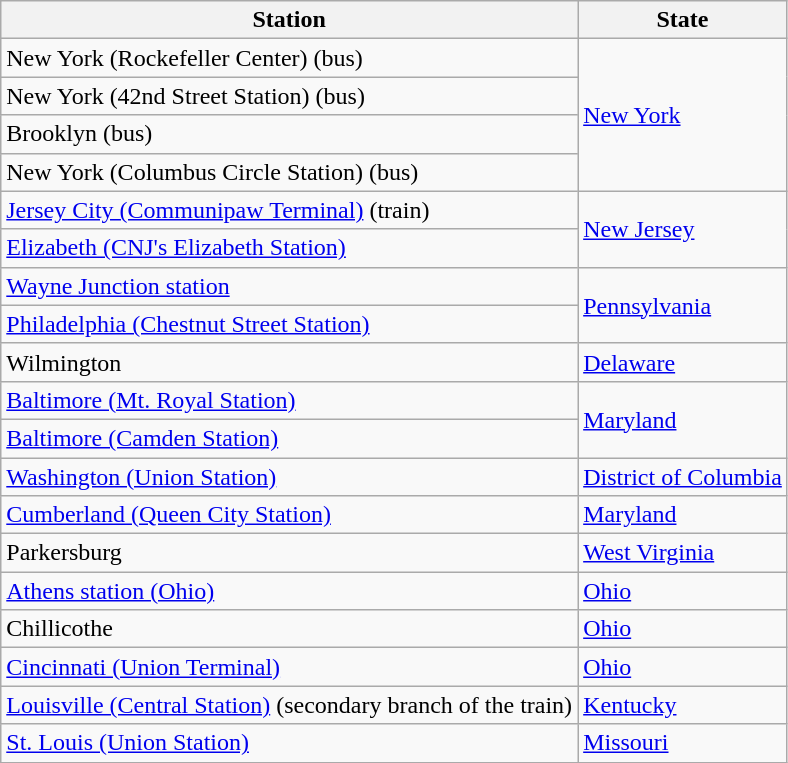<table class="wikitable">
<tr>
<th>Station</th>
<th>State</th>
</tr>
<tr>
<td>New York (Rockefeller Center) (bus)</td>
<td rowspan="4"><a href='#'>New York</a></td>
</tr>
<tr>
<td>New York (42nd Street Station) (bus)</td>
</tr>
<tr>
<td>Brooklyn (bus)</td>
</tr>
<tr>
<td>New York (Columbus Circle Station) (bus)</td>
</tr>
<tr>
<td><a href='#'>Jersey City (Communipaw Terminal)</a> (train)</td>
<td rowspan="2"><a href='#'>New Jersey</a></td>
</tr>
<tr>
<td><a href='#'>Elizabeth (CNJ's Elizabeth Station)</a></td>
</tr>
<tr>
<td><a href='#'>Wayne Junction station</a></td>
<td rowspan="2"><a href='#'>Pennsylvania</a></td>
</tr>
<tr>
<td><a href='#'>Philadelphia (Chestnut Street Station)</a></td>
</tr>
<tr>
<td>Wilmington</td>
<td><a href='#'>Delaware</a></td>
</tr>
<tr>
<td><a href='#'>Baltimore (Mt. Royal Station)</a></td>
<td rowspan="2"><a href='#'>Maryland</a></td>
</tr>
<tr>
<td><a href='#'>Baltimore (Camden Station)</a></td>
</tr>
<tr>
<td><a href='#'>Washington (Union Station)</a></td>
<td><a href='#'>District of Columbia</a></td>
</tr>
<tr>
<td><a href='#'>Cumberland (Queen City Station)</a></td>
<td><a href='#'>Maryland</a></td>
</tr>
<tr>
<td>Parkersburg</td>
<td><a href='#'>West Virginia</a></td>
</tr>
<tr>
<td><a href='#'>Athens station (Ohio)</a></td>
<td><a href='#'>Ohio</a></td>
</tr>
<tr>
<td>Chillicothe</td>
<td><a href='#'>Ohio</a></td>
</tr>
<tr>
<td><a href='#'>Cincinnati (Union Terminal)</a></td>
<td><a href='#'>Ohio</a></td>
</tr>
<tr>
<td><a href='#'>Louisville (Central Station)</a> (secondary branch of the train)</td>
<td><a href='#'>Kentucky</a></td>
</tr>
<tr>
<td><a href='#'>St. Louis (Union Station)</a></td>
<td><a href='#'>Missouri</a></td>
</tr>
</table>
